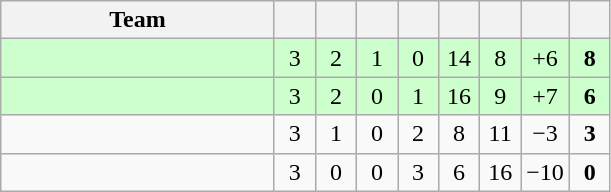<table class="wikitable" style="text-align: center;">
<tr>
<th width="175">Team</th>
<th width="20"></th>
<th width="20"></th>
<th width="20"></th>
<th width="20"></th>
<th width="20"></th>
<th width="20"></th>
<th width="20"></th>
<th width="20"></th>
</tr>
<tr align=center bgcolor=#ccffcc>
<td style="text-align:left;"></td>
<td>3</td>
<td>2</td>
<td>1</td>
<td>0</td>
<td>14</td>
<td>8</td>
<td>+6</td>
<td><strong>8</strong></td>
</tr>
<tr align=center bgcolor=#ccffcc>
<td style="text-align:left;"></td>
<td>3</td>
<td>2</td>
<td>0</td>
<td>1</td>
<td>16</td>
<td>9</td>
<td>+7</td>
<td><strong>6</strong></td>
</tr>
<tr>
<td style="text-align:left;"></td>
<td>3</td>
<td>1</td>
<td>0</td>
<td>2</td>
<td>8</td>
<td>11</td>
<td>−3</td>
<td><strong>3</strong></td>
</tr>
<tr>
<td style="text-align:left;"></td>
<td>3</td>
<td>0</td>
<td>0</td>
<td>3</td>
<td>6</td>
<td>16</td>
<td>−10</td>
<td><strong>0</strong></td>
</tr>
</table>
